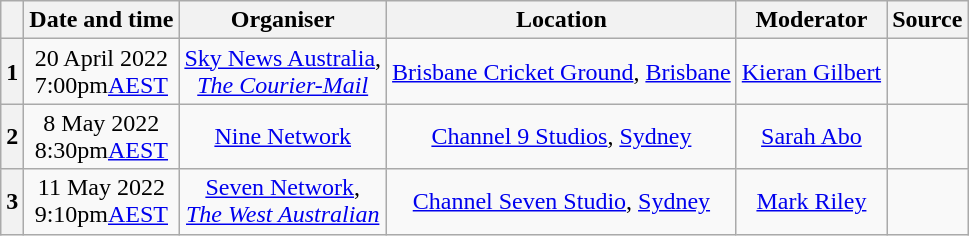<table class="wikitable" style="text-align:center;">
<tr>
<th></th>
<th>Date and time</th>
<th>Organiser</th>
<th>Location</th>
<th>Moderator</th>
<th>Source</th>
</tr>
<tr>
<th>1</th>
<td>20 April 2022<br>7:00pm<a href='#'>AEST</a></td>
<td><a href='#'>Sky News Australia</a>, <br><em><a href='#'>The Courier-Mail</a></em></td>
<td><a href='#'>Brisbane Cricket Ground</a>, <a href='#'>Brisbane</a></td>
<td><a href='#'>Kieran Gilbert</a></td>
<td></td>
</tr>
<tr>
<th>2</th>
<td>8 May 2022<br>8:30pm<a href='#'>AEST</a></td>
<td><a href='#'>Nine Network</a> <br></td>
<td><a href='#'>Channel 9 Studios</a>, <a href='#'>Sydney</a></td>
<td><a href='#'>Sarah Abo</a></td>
<td></td>
</tr>
<tr>
<th>3</th>
<td>11 May 2022<br>9:10pm<a href='#'>AEST</a></td>
<td><a href='#'>Seven Network</a>, <br><em><a href='#'>The West Australian</a></em></td>
<td><a href='#'>Channel Seven Studio</a>, <a href='#'>Sydney</a></td>
<td><a href='#'>Mark Riley</a></td>
<td></td>
</tr>
</table>
